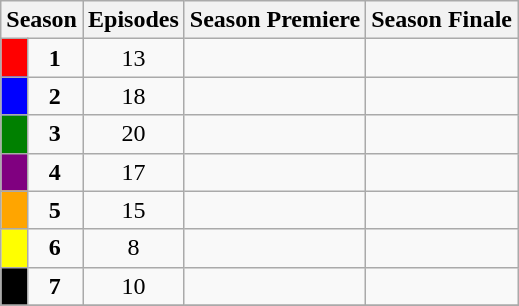<table class="wikitable">
<tr>
<th colspan="2">Season</th>
<th>Episodes</th>
<th>Season Premiere</th>
<th>Season Finale</th>
</tr>
<tr>
<td style="background:red; height:5px;"></td>
<td style="text-align:center;"><strong>1</strong></td>
<td style="text-align:center;">13</td>
<td style="text-align:center;"></td>
<td style="text-align:center;"></td>
</tr>
<tr>
<td style="background:blue; height:5px;"></td>
<td style="text-align:center;"><strong>2</strong></td>
<td style="text-align:center;">18</td>
<td style="text-align:center;"></td>
<td style="text-align:center;"></td>
</tr>
<tr>
<td style="background:green; height:5px;"></td>
<td style="text-align:center;"><strong>3</strong></td>
<td style="text-align:center;">20</td>
<td style="text-align:center;"></td>
<td style="text-align:center;"></td>
</tr>
<tr>
<td style="background:purple; height:5px;"></td>
<td style="text-align:center;"><strong>4</strong></td>
<td style="text-align:center;">17</td>
<td style="text-align:center;"></td>
<td style="text-align:center;"></td>
</tr>
<tr>
<td style="background:orange; height:5px;"></td>
<td style="text-align:center;"><strong>5</strong></td>
<td style="text-align:center;">15</td>
<td style="text-align:center;"></td>
<td style="text-align:center;"></td>
</tr>
<tr>
<td style="background:yellow; height:5px;"></td>
<td style="text-align:center;"><strong>6</strong></td>
<td style="text-align:center;">8</td>
<td style="text-align:center;"></td>
<td style="text-align:center;"></td>
</tr>
<tr>
<td style="background:black; height:5px;"></td>
<td style="text-align:center;"><strong>7</strong></td>
<td style="text-align:center;">10</td>
<td style="text-align:center;"></td>
<td style="text-align:center;"></td>
</tr>
<tr>
</tr>
</table>
